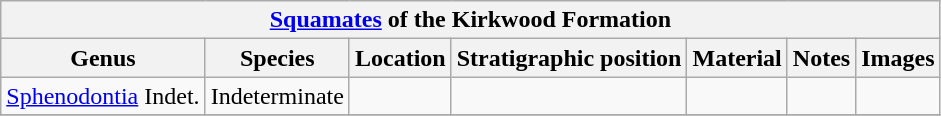<table class="wikitable" align="center">
<tr>
<th colspan="7" align="center"><a href='#'>Squamates</a> of the Kirkwood Formation</th>
</tr>
<tr>
<th>Genus</th>
<th>Species</th>
<th>Location</th>
<th>Stratigraphic position</th>
<th>Material</th>
<th>Notes</th>
<th>Images</th>
</tr>
<tr>
<td><a href='#'>Sphenodontia</a> Indet.</td>
<td>Indeterminate</td>
<td></td>
<td></td>
<td></td>
<td></td>
<td></td>
</tr>
<tr>
</tr>
</table>
